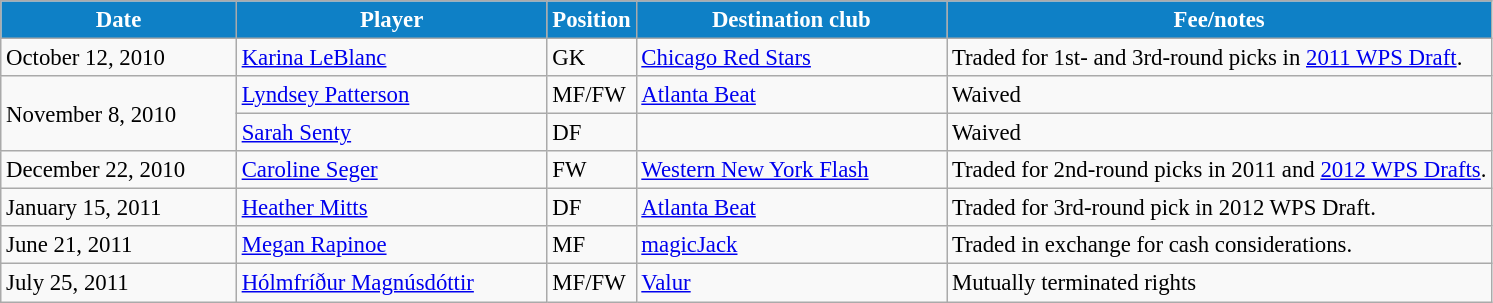<table class="wikitable" style="text-align:left; font-size:95%;">
<tr>
<th style="color:white; background:#0E80C6;width:150px;">Date</th>
<th style="color:white; background:#0E80C6;width:200px;">Player</th>
<th style="color:white; background:#0E80C6;width:50px;">Position</th>
<th style="color:white; background:#0E80C6;width:200px;">Destination club</th>
<th style="color:white; background:#0E80C6;">Fee/notes</th>
</tr>
<tr>
<td>October 12, 2010</td>
<td> <a href='#'>Karina LeBlanc</a></td>
<td>GK</td>
<td> <a href='#'>Chicago Red Stars</a></td>
<td>Traded for 1st- and 3rd-round picks in <a href='#'>2011 WPS Draft</a>.</td>
</tr>
<tr>
<td rowspan=2>November 8, 2010</td>
<td> <a href='#'>Lyndsey Patterson</a></td>
<td>MF/FW</td>
<td> <a href='#'>Atlanta Beat</a></td>
<td>Waived</td>
</tr>
<tr>
<td> <a href='#'>Sarah Senty</a></td>
<td>DF</td>
<td></td>
<td>Waived</td>
</tr>
<tr>
<td>December 22, 2010</td>
<td> <a href='#'>Caroline Seger</a></td>
<td>FW</td>
<td> <a href='#'>Western New York Flash</a></td>
<td>Traded for 2nd-round picks in 2011 and <a href='#'>2012 WPS Drafts</a>.</td>
</tr>
<tr>
<td>January 15, 2011</td>
<td> <a href='#'>Heather Mitts</a></td>
<td>DF</td>
<td> <a href='#'>Atlanta Beat</a></td>
<td>Traded for 3rd-round pick in 2012 WPS Draft.</td>
</tr>
<tr>
<td>June 21, 2011</td>
<td> <a href='#'>Megan Rapinoe</a></td>
<td>MF</td>
<td> <a href='#'>magicJack</a></td>
<td>Traded in exchange for cash considerations.</td>
</tr>
<tr>
<td>July 25, 2011</td>
<td> <a href='#'>Hólmfríður Magnúsdóttir</a></td>
<td>MF/FW</td>
<td> <a href='#'>Valur</a></td>
<td>Mutually terminated rights</td>
</tr>
</table>
